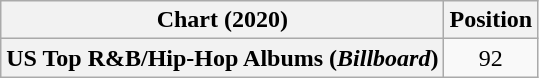<table class="wikitable plainrowheaders" style="text-align:center">
<tr>
<th scope="col">Chart (2020)</th>
<th scope="col">Position</th>
</tr>
<tr>
<th scope="row">US Top R&B/Hip-Hop Albums (<em>Billboard</em>)</th>
<td>92</td>
</tr>
</table>
